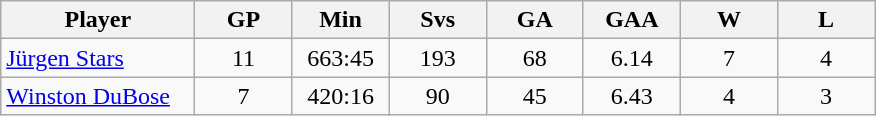<table class="wikitable">
<tr>
<th bgcolor="#DDDDFF" width="20%">Player</th>
<th bgcolor="#DDDDFF" width="10%">GP</th>
<th bgcolor="#DDDDFF" width="10%">Min</th>
<th bgcolor="#DDDDFF" width="10%">Svs</th>
<th bgcolor="#DDDDFF" width="10%">GA</th>
<th bgcolor="#DDDDFF" width="10%">GAA</th>
<th bgcolor="#DDDDFF" width="10%">W</th>
<th bgcolor="#DDDDFF" width="10%">L</th>
</tr>
<tr align=center>
<td align=left><a href='#'>Jürgen Stars</a></td>
<td>11</td>
<td>663:45</td>
<td>193</td>
<td>68</td>
<td>6.14</td>
<td>7</td>
<td>4</td>
</tr>
<tr align=center>
<td align=left><a href='#'>Winston DuBose</a></td>
<td>7</td>
<td>420:16</td>
<td>90</td>
<td>45</td>
<td>6.43</td>
<td>4</td>
<td>3</td>
</tr>
</table>
